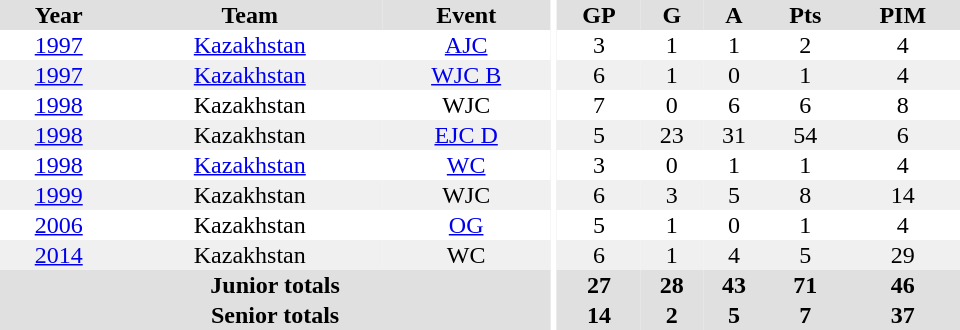<table border="0" cellpadding="1" cellspacing="0" ID="Table3" style="text-align:center; width:40em">
<tr bgcolor="#e0e0e0">
<th>Year</th>
<th>Team</th>
<th>Event</th>
<th rowspan="102" bgcolor="#ffffff"></th>
<th>GP</th>
<th>G</th>
<th>A</th>
<th>Pts</th>
<th>PIM</th>
</tr>
<tr>
<td><a href='#'>1997</a></td>
<td><a href='#'>Kazakhstan</a></td>
<td><a href='#'>AJC</a></td>
<td>3</td>
<td>1</td>
<td>1</td>
<td>2</td>
<td>4</td>
</tr>
<tr bgcolor="#f0f0f0">
<td><a href='#'>1997</a></td>
<td><a href='#'>Kazakhstan</a></td>
<td><a href='#'>WJC B</a></td>
<td>6</td>
<td>1</td>
<td>0</td>
<td>1</td>
<td>4</td>
</tr>
<tr>
<td><a href='#'>1998</a></td>
<td>Kazakhstan</td>
<td>WJC</td>
<td>7</td>
<td>0</td>
<td>6</td>
<td>6</td>
<td>8</td>
</tr>
<tr bgcolor="#f0f0f0">
<td><a href='#'>1998</a></td>
<td>Kazakhstan</td>
<td><a href='#'>EJC D</a></td>
<td>5</td>
<td>23</td>
<td>31</td>
<td>54</td>
<td>6</td>
</tr>
<tr>
<td><a href='#'>1998</a></td>
<td><a href='#'>Kazakhstan</a></td>
<td><a href='#'>WC</a></td>
<td>3</td>
<td>0</td>
<td>1</td>
<td>1</td>
<td>4</td>
</tr>
<tr bgcolor="#f0f0f0">
<td><a href='#'>1999</a></td>
<td>Kazakhstan</td>
<td>WJC</td>
<td>6</td>
<td>3</td>
<td>5</td>
<td>8</td>
<td>14</td>
</tr>
<tr>
<td><a href='#'>2006</a></td>
<td>Kazakhstan</td>
<td><a href='#'>OG</a></td>
<td>5</td>
<td>1</td>
<td>0</td>
<td>1</td>
<td>4</td>
</tr>
<tr bgcolor="#f0f0f0">
<td><a href='#'>2014</a></td>
<td>Kazakhstan</td>
<td>WC</td>
<td>6</td>
<td>1</td>
<td>4</td>
<td>5</td>
<td>29</td>
</tr>
<tr bgcolor="#e0e0e0">
<th colspan=3>Junior totals</th>
<th>27</th>
<th>28</th>
<th>43</th>
<th>71</th>
<th>46</th>
</tr>
<tr bgcolor="#e0e0e0">
<th colspan=3>Senior totals</th>
<th>14</th>
<th>2</th>
<th>5</th>
<th>7</th>
<th>37</th>
</tr>
</table>
